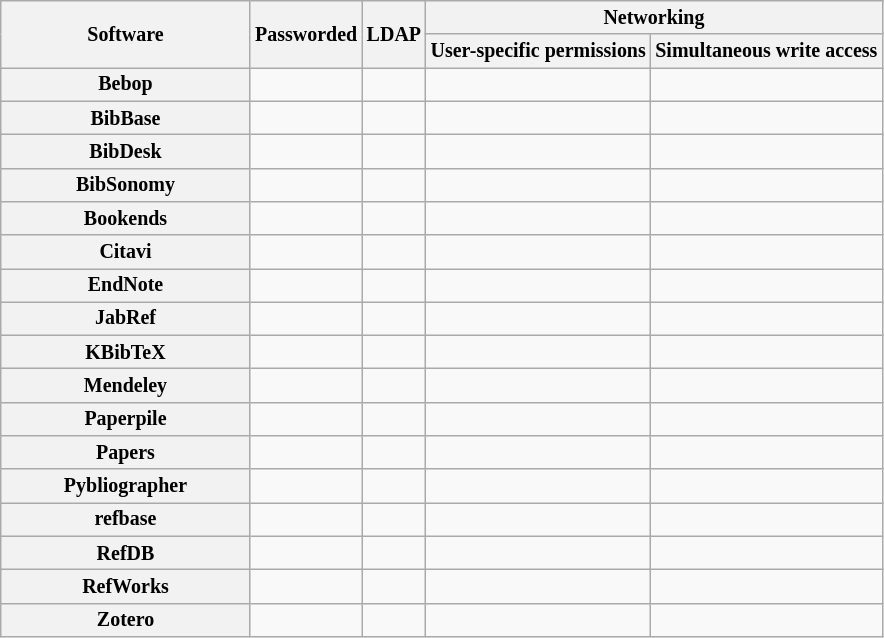<table class="wikitable sortable" style="font-size: smaller; text-align: center; width: auto;">
<tr>
<th style="width: 12em" rowspan="2">Software</th>
<th rowspan="2">Passworded</th>
<th rowspan="2">LDAP</th>
<th colspan="2">Networking</th>
</tr>
<tr>
<th>User-specific permissions</th>
<th>Simultaneous write access</th>
</tr>
<tr>
<th>Bebop</th>
<td></td>
<td></td>
<td></td>
<td></td>
</tr>
<tr>
<th>BibBase</th>
<td></td>
<td></td>
<td></td>
<td></td>
</tr>
<tr>
<th>BibDesk</th>
<td></td>
<td></td>
<td></td>
<td></td>
</tr>
<tr>
<th>BibSonomy</th>
<td></td>
<td></td>
<td></td>
<td></td>
</tr>
<tr>
<th>Bookends</th>
<td></td>
<td></td>
<td></td>
<td></td>
</tr>
<tr>
<th>Citavi</th>
<td></td>
<td></td>
<td></td>
<td></td>
</tr>
<tr>
<th>EndNote</th>
<td></td>
<td></td>
<td></td>
<td></td>
</tr>
<tr>
<th>JabRef</th>
<td></td>
<td></td>
<td></td>
<td></td>
</tr>
<tr>
<th>KBibTeX</th>
<td></td>
<td></td>
<td></td>
<td></td>
</tr>
<tr>
<th>Mendeley</th>
<td></td>
<td></td>
<td></td>
<td></td>
</tr>
<tr>
<th>Paperpile</th>
<td></td>
<td></td>
<td></td>
<td></td>
</tr>
<tr>
<th>Papers</th>
<td></td>
<td></td>
<td></td>
<td></td>
</tr>
<tr>
<th>Pybliographer</th>
<td></td>
<td></td>
<td></td>
<td></td>
</tr>
<tr>
<th>refbase</th>
<td></td>
<td></td>
<td></td>
<td></td>
</tr>
<tr>
<th>RefDB</th>
<td></td>
<td></td>
<td></td>
<td></td>
</tr>
<tr>
<th>RefWorks</th>
<td></td>
<td></td>
<td></td>
<td></td>
</tr>
<tr>
<th>Zotero</th>
<td></td>
<td></td>
<td></td>
<td></td>
</tr>
</table>
